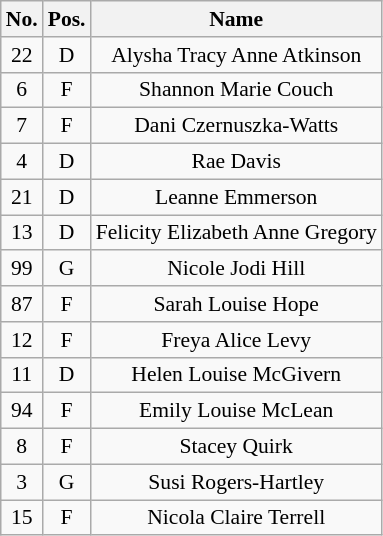<table class="wikitable sortable" style="font-size: 90%; text-align: center;">
<tr>
<th>No.</th>
<th>Pos.</th>
<th>Name</th>
</tr>
<tr>
<td>22</td>
<td>D</td>
<td>Alysha Tracy Anne Atkinson</td>
</tr>
<tr>
<td>6</td>
<td>F</td>
<td>Shannon Marie Couch</td>
</tr>
<tr>
<td>7</td>
<td>F</td>
<td>Dani Czernuszka-Watts</td>
</tr>
<tr>
<td>4</td>
<td>D</td>
<td>Rae Davis</td>
</tr>
<tr>
<td>21</td>
<td>D</td>
<td>Leanne Emmerson</td>
</tr>
<tr>
<td>13</td>
<td>D</td>
<td>Felicity Elizabeth Anne Gregory</td>
</tr>
<tr>
<td>99</td>
<td>G</td>
<td>Nicole Jodi Hill</td>
</tr>
<tr>
<td>87</td>
<td>F</td>
<td>Sarah Louise Hope</td>
</tr>
<tr>
<td>12</td>
<td>F</td>
<td>Freya Alice Levy</td>
</tr>
<tr>
<td>11</td>
<td>D</td>
<td>Helen Louise McGivern</td>
</tr>
<tr>
<td>94</td>
<td>F</td>
<td>Emily Louise McLean</td>
</tr>
<tr>
<td>8</td>
<td>F</td>
<td>Stacey Quirk</td>
</tr>
<tr>
<td>3</td>
<td>G</td>
<td>Susi Rogers-Hartley</td>
</tr>
<tr>
<td>15</td>
<td>F</td>
<td>Nicola Claire Terrell</td>
</tr>
</table>
